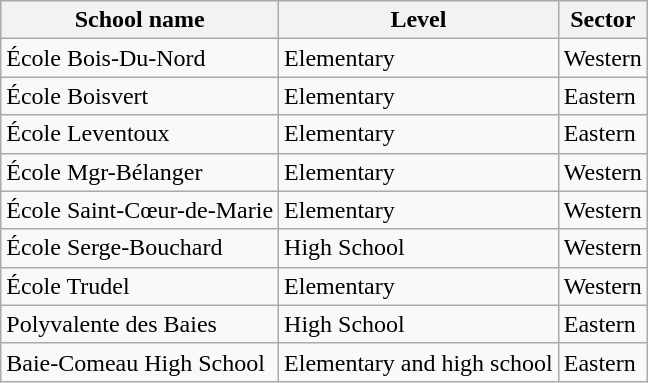<table class="wikitable">
<tr>
<th>School name</th>
<th>Level</th>
<th>Sector</th>
</tr>
<tr>
<td>École Bois-Du-Nord</td>
<td>Elementary</td>
<td>Western</td>
</tr>
<tr>
<td>École Boisvert</td>
<td>Elementary</td>
<td>Eastern</td>
</tr>
<tr>
<td>École Leventoux</td>
<td>Elementary</td>
<td>Eastern</td>
</tr>
<tr>
<td>École Mgr-Bélanger</td>
<td>Elementary</td>
<td>Western</td>
</tr>
<tr>
<td>École Saint-Cœur-de-Marie</td>
<td>Elementary</td>
<td>Western</td>
</tr>
<tr>
<td>École Serge-Bouchard </td>
<td>High School</td>
<td>Western</td>
</tr>
<tr>
<td>École Trudel</td>
<td>Elementary</td>
<td>Western</td>
</tr>
<tr>
<td>Polyvalente des Baies</td>
<td>High School</td>
<td>Eastern</td>
</tr>
<tr>
<td>Baie-Comeau High School </td>
<td>Elementary and high school</td>
<td>Eastern</td>
</tr>
</table>
